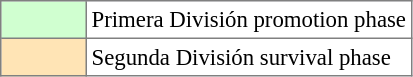<table style="font-size: 95%; border: gray solid 1px; border-collapse: collapse;text-align:center;" cellspacing="0" cellpadding="3" border="1" bgcolor="#f7f8ff">
<tr>
<td style="background: #D0FFD0" width="50"></td>
<td bgcolor="#ffffff" align="left">Primera División promotion phase</td>
</tr>
<tr>
<td style="background: #FFE4B5"></td>
<td bgcolor="#ffffff" align="left">Segunda División survival phase</td>
</tr>
</table>
